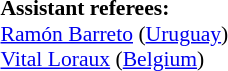<table width=50% style="font-size: 90%">
<tr>
<td><br><br>
<strong>Assistant referees:</strong>
<br><a href='#'>Ramón Barreto</a> (<a href='#'>Uruguay</a>)
<br><a href='#'>Vital Loraux</a> (<a href='#'>Belgium</a>)</td>
</tr>
</table>
